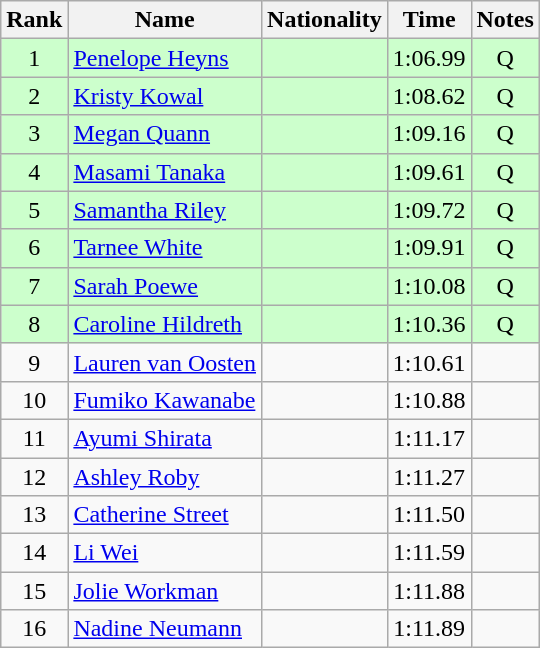<table class="wikitable sortable" style="text-align:center">
<tr>
<th>Rank</th>
<th>Name</th>
<th>Nationality</th>
<th>Time</th>
<th>Notes</th>
</tr>
<tr bgcolor=ccffcc>
<td>1</td>
<td align=left><a href='#'>Penelope Heyns</a></td>
<td align=left></td>
<td>1:06.99</td>
<td>Q</td>
</tr>
<tr bgcolor=ccffcc>
<td>2</td>
<td align=left><a href='#'>Kristy Kowal</a></td>
<td align=left></td>
<td>1:08.62</td>
<td>Q</td>
</tr>
<tr bgcolor=ccffcc>
<td>3</td>
<td align=left><a href='#'>Megan Quann</a></td>
<td align=left></td>
<td>1:09.16</td>
<td>Q</td>
</tr>
<tr bgcolor=ccffcc>
<td>4</td>
<td align=left><a href='#'>Masami Tanaka</a></td>
<td align=left></td>
<td>1:09.61</td>
<td>Q</td>
</tr>
<tr bgcolor=ccffcc>
<td>5</td>
<td align=left><a href='#'>Samantha Riley</a></td>
<td align=left></td>
<td>1:09.72</td>
<td>Q</td>
</tr>
<tr bgcolor=ccffcc>
<td>6</td>
<td align=left><a href='#'>Tarnee White</a></td>
<td align=left></td>
<td>1:09.91</td>
<td>Q</td>
</tr>
<tr bgcolor=ccffcc>
<td>7</td>
<td align=left><a href='#'>Sarah Poewe</a></td>
<td align=left></td>
<td>1:10.08</td>
<td>Q</td>
</tr>
<tr bgcolor=ccffcc>
<td>8</td>
<td align=left><a href='#'>Caroline Hildreth</a></td>
<td align=left></td>
<td>1:10.36</td>
<td>Q</td>
</tr>
<tr>
<td>9</td>
<td align=left><a href='#'>Lauren van Oosten</a></td>
<td align=left></td>
<td>1:10.61</td>
<td></td>
</tr>
<tr>
<td>10</td>
<td align=left><a href='#'>Fumiko Kawanabe</a></td>
<td align=left></td>
<td>1:10.88</td>
<td></td>
</tr>
<tr>
<td>11</td>
<td align=left><a href='#'>Ayumi Shirata</a></td>
<td align=left></td>
<td>1:11.17</td>
<td></td>
</tr>
<tr>
<td>12</td>
<td align=left><a href='#'>Ashley Roby</a></td>
<td align=left></td>
<td>1:11.27</td>
<td></td>
</tr>
<tr>
<td>13</td>
<td align=left><a href='#'>Catherine Street</a></td>
<td align=left></td>
<td>1:11.50</td>
<td></td>
</tr>
<tr>
<td>14</td>
<td align=left><a href='#'>Li Wei</a></td>
<td align=left></td>
<td>1:11.59</td>
<td></td>
</tr>
<tr>
<td>15</td>
<td align=left><a href='#'>Jolie Workman</a></td>
<td align=left></td>
<td>1:11.88</td>
<td></td>
</tr>
<tr>
<td>16</td>
<td align=left><a href='#'>Nadine Neumann</a></td>
<td align=left></td>
<td>1:11.89</td>
<td></td>
</tr>
</table>
